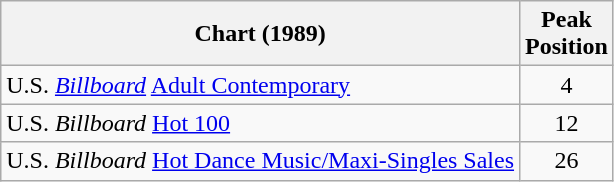<table class="wikitable">
<tr>
<th>Chart (1989)</th>
<th>Peak<br>Position</th>
</tr>
<tr>
<td>U.S. <em><a href='#'>Billboard</a></em> <a href='#'>Adult Contemporary</a></td>
<td align="center">4</td>
</tr>
<tr>
<td>U.S. <em>Billboard</em> <a href='#'>Hot 100</a></td>
<td align="center">12</td>
</tr>
<tr>
<td>U.S. <em>Billboard</em> <a href='#'>Hot Dance Music/Maxi-Singles Sales</a></td>
<td align="center">26</td>
</tr>
</table>
